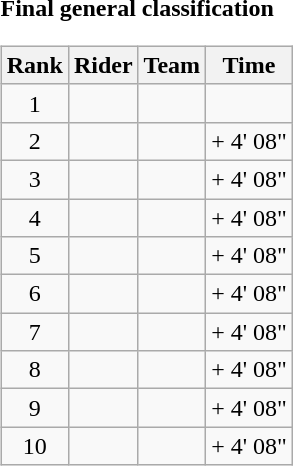<table>
<tr>
<td><strong>Final general classification</strong><br><table class="wikitable">
<tr>
<th scope="col">Rank</th>
<th scope="col">Rider</th>
<th scope="col">Team</th>
<th scope="col">Time</th>
</tr>
<tr>
<td style="text-align:center;">1</td>
<td></td>
<td></td>
<td style="text-align:right;"></td>
</tr>
<tr>
<td style="text-align:center;">2</td>
<td></td>
<td></td>
<td style="text-align:right;">+ 4' 08"</td>
</tr>
<tr>
<td style="text-align:center;">3</td>
<td></td>
<td></td>
<td style="text-align:right;">+ 4' 08"</td>
</tr>
<tr>
<td style="text-align:center;">4</td>
<td></td>
<td></td>
<td style="text-align:right;">+ 4' 08"</td>
</tr>
<tr>
<td style="text-align:center;">5</td>
<td></td>
<td></td>
<td style="text-align:right;">+ 4' 08"</td>
</tr>
<tr>
<td style="text-align:center;">6</td>
<td></td>
<td></td>
<td style="text-align:right;">+ 4' 08"</td>
</tr>
<tr>
<td style="text-align:center;">7</td>
<td></td>
<td></td>
<td style="text-align:right;">+ 4' 08"</td>
</tr>
<tr>
<td style="text-align:center;">8</td>
<td></td>
<td></td>
<td style="text-align:right;">+ 4' 08"</td>
</tr>
<tr>
<td style="text-align:center;">9</td>
<td></td>
<td></td>
<td style="text-align:right;">+ 4' 08"</td>
</tr>
<tr>
<td style="text-align:center;">10</td>
<td></td>
<td></td>
<td style="text-align:right;">+ 4' 08"</td>
</tr>
</table>
</td>
</tr>
</table>
